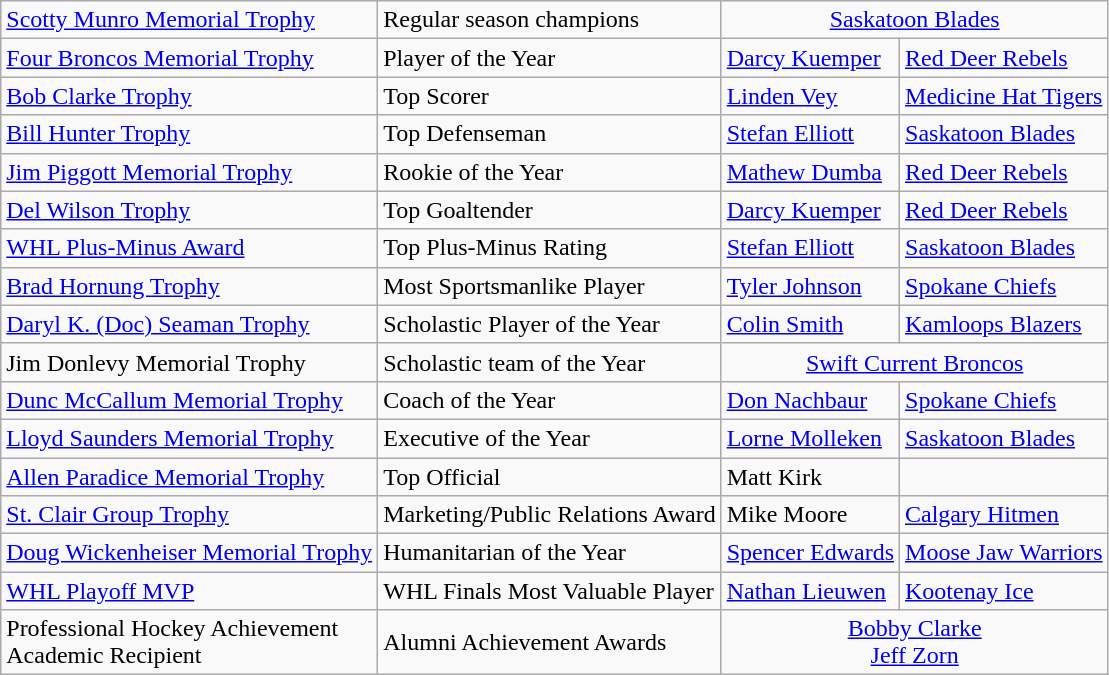<table class="wikitable">
<tr>
<td><a href='#'>Scotty Munro Memorial Trophy</a></td>
<td>Regular season champions</td>
<td colspan="2" style="text-align:center;"><a href='#'>Saskatoon Blades</a></td>
</tr>
<tr>
<td><a href='#'>Four Broncos Memorial Trophy</a></td>
<td>Player of the Year</td>
<td><a href='#'>Darcy Kuemper</a></td>
<td><a href='#'>Red Deer Rebels</a></td>
</tr>
<tr>
<td><a href='#'>Bob Clarke Trophy</a></td>
<td>Top Scorer</td>
<td><a href='#'>Linden Vey</a></td>
<td><a href='#'>Medicine Hat Tigers</a></td>
</tr>
<tr>
<td><a href='#'>Bill Hunter Trophy</a></td>
<td>Top Defenseman</td>
<td><a href='#'>Stefan Elliott</a></td>
<td><a href='#'>Saskatoon Blades</a></td>
</tr>
<tr>
<td><a href='#'>Jim Piggott Memorial Trophy</a></td>
<td>Rookie of the Year</td>
<td><a href='#'>Mathew Dumba</a></td>
<td><a href='#'>Red Deer Rebels</a></td>
</tr>
<tr>
<td><a href='#'>Del Wilson Trophy</a></td>
<td>Top Goaltender</td>
<td><a href='#'>Darcy Kuemper</a></td>
<td><a href='#'>Red Deer Rebels</a></td>
</tr>
<tr>
<td><a href='#'>WHL Plus-Minus Award</a></td>
<td>Top Plus-Minus Rating</td>
<td><a href='#'>Stefan Elliott</a></td>
<td><a href='#'>Saskatoon Blades</a></td>
</tr>
<tr>
<td><a href='#'>Brad Hornung Trophy</a></td>
<td>Most Sportsmanlike Player</td>
<td><a href='#'>Tyler Johnson</a></td>
<td><a href='#'>Spokane Chiefs</a></td>
</tr>
<tr>
<td><a href='#'>Daryl K. (Doc) Seaman Trophy</a></td>
<td>Scholastic Player of the Year</td>
<td><a href='#'>Colin Smith</a></td>
<td><a href='#'>Kamloops Blazers</a></td>
</tr>
<tr>
<td>Jim Donlevy Memorial Trophy</td>
<td>Scholastic team of the Year</td>
<td colspan="2" style="text-align:center;"><a href='#'>Swift Current Broncos</a></td>
</tr>
<tr>
<td><a href='#'>Dunc McCallum Memorial Trophy</a></td>
<td>Coach of the Year</td>
<td><a href='#'>Don Nachbaur</a></td>
<td><a href='#'>Spokane Chiefs</a></td>
</tr>
<tr>
<td><a href='#'>Lloyd Saunders Memorial Trophy</a></td>
<td>Executive of the Year</td>
<td><a href='#'>Lorne Molleken</a></td>
<td><a href='#'>Saskatoon Blades</a></td>
</tr>
<tr>
<td><a href='#'>Allen Paradice Memorial Trophy</a></td>
<td>Top Official</td>
<td>Matt Kirk</td>
</tr>
<tr>
<td><a href='#'>St. Clair Group Trophy</a></td>
<td>Marketing/Public Relations Award</td>
<td>Mike Moore</td>
<td><a href='#'>Calgary Hitmen</a></td>
</tr>
<tr>
<td><a href='#'>Doug Wickenheiser Memorial Trophy</a></td>
<td>Humanitarian of the Year</td>
<td><a href='#'>Spencer Edwards</a></td>
<td><a href='#'>Moose Jaw Warriors</a></td>
</tr>
<tr>
<td><a href='#'>WHL Playoff MVP</a></td>
<td>WHL Finals Most Valuable Player</td>
<td><a href='#'>Nathan Lieuwen</a></td>
<td><a href='#'>Kootenay Ice</a></td>
</tr>
<tr>
<td>Professional Hockey Achievement<br>Academic Recipient</td>
<td>Alumni Achievement Awards</td>
<td colspan="2" style="text-align:center;"><a href='#'>Bobby Clarke</a><br><a href='#'>Jeff Zorn</a></td>
</tr>
</table>
